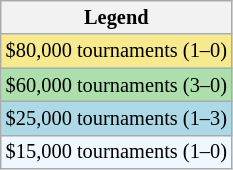<table class="wikitable" style="font-size:85%">
<tr>
<th>Legend</th>
</tr>
<tr style="background:#f7e98e;">
<td>$80,000 tournaments (1–0)</td>
</tr>
<tr style="background:#addfad;">
<td>$60,000 tournaments (3–0)</td>
</tr>
<tr style="background:lightblue;">
<td>$25,000 tournaments (1–3)</td>
</tr>
<tr style="background:#f0f8ff;">
<td>$15,000 tournaments (1–0)</td>
</tr>
</table>
